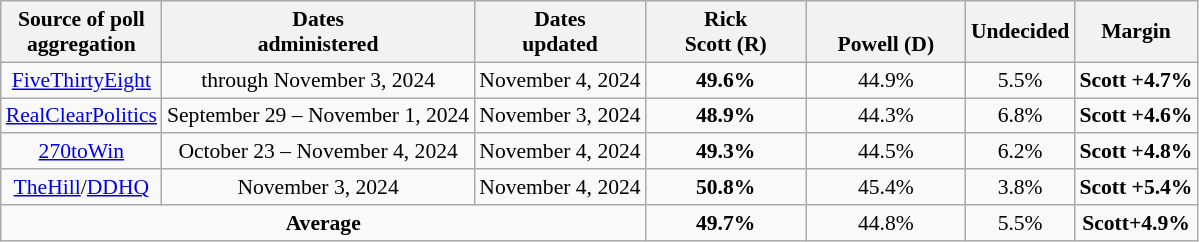<table class="wikitable sortable" style="text-align:center;font-size:90%;line-height:17px">
<tr>
<th>Source of poll<br>aggregation</th>
<th>Dates<br>administered</th>
<th>Dates<br>updated</th>
<th style="width:100px;">Rick<br>Scott (R)</th>
<th style="width:100px;"><br>Powell (D)</th>
<th>Undecided<br></th>
<th>Margin</th>
</tr>
<tr>
<td><a href='#'>FiveThirtyEight</a></td>
<td>through November 3, 2024</td>
<td>November 4, 2024</td>
<td><strong>49.6%</strong></td>
<td>44.9%</td>
<td>5.5%</td>
<td><strong>Scott +4.7%</strong></td>
</tr>
<tr>
<td><a href='#'>RealClearPolitics</a></td>
<td>September 29 – November 1, 2024</td>
<td>November 3, 2024</td>
<td><strong>48.9%</strong></td>
<td>44.3%</td>
<td>6.8%</td>
<td><strong>Scott +4.6%</strong></td>
</tr>
<tr>
<td><a href='#'>270toWin</a></td>
<td>October 23 – November 4, 2024</td>
<td>November 4, 2024</td>
<td><strong>49.3%</strong></td>
<td>44.5%</td>
<td>6.2%</td>
<td><strong>Scott +4.8%</strong></td>
</tr>
<tr>
<td><a href='#'>TheHill</a>/<a href='#'>DDHQ</a></td>
<td>November 3, 2024</td>
<td>November 4, 2024</td>
<td><strong>50.8%</strong></td>
<td>45.4%</td>
<td>3.8%</td>
<td><strong>Scott +5.4%</strong></td>
</tr>
<tr>
<td colspan="3"><strong>Average</strong></td>
<td><strong>49.7%</strong></td>
<td>44.8%</td>
<td>5.5%</td>
<td><strong>Scott+4.9%</strong></td>
</tr>
</table>
